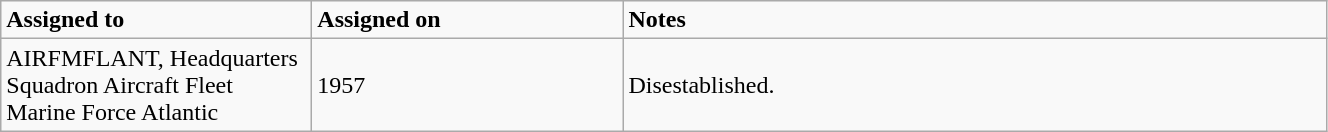<table class="wikitable" style="width: 70%;">
<tr>
<td style="width: 200px;"><strong>Assigned to</strong></td>
<td style="width: 200px;"><strong>Assigned on</strong></td>
<td><strong>Notes</strong></td>
</tr>
<tr>
<td>AIRFMFLANT, Headquarters Squadron Aircraft Fleet Marine Force Atlantic</td>
<td>1957</td>
<td>Disestablished.</td>
</tr>
</table>
